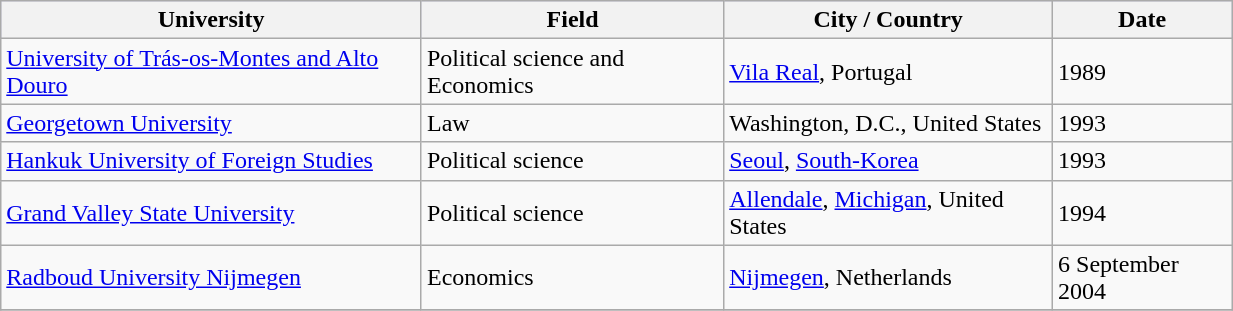<table class="wikitable" style="width:65%;">
<tr style="background:#ccf; text-align:center;">
<th>University</th>
<th>Field</th>
<th>City / Country</th>
<th>Date</th>
</tr>
<tr>
<td><a href='#'>University of Trás-os-Montes and Alto Douro</a></td>
<td>Political science and Economics</td>
<td><a href='#'>Vila Real</a>, Portugal</td>
<td>1989</td>
</tr>
<tr>
<td><a href='#'>Georgetown University</a></td>
<td>Law</td>
<td>Washington, D.C., United States</td>
<td>1993</td>
</tr>
<tr>
<td><a href='#'>Hankuk University of Foreign Studies</a></td>
<td>Political science</td>
<td><a href='#'>Seoul</a>, <a href='#'>South-Korea</a></td>
<td>1993</td>
</tr>
<tr>
<td><a href='#'>Grand Valley State University</a></td>
<td>Political science</td>
<td><a href='#'>Allendale</a>, <a href='#'>Michigan</a>, United States</td>
<td>1994</td>
</tr>
<tr>
<td><a href='#'>Radboud University Nijmegen</a></td>
<td>Economics</td>
<td><a href='#'>Nijmegen</a>, Netherlands</td>
<td>6 September 2004</td>
</tr>
<tr>
</tr>
</table>
